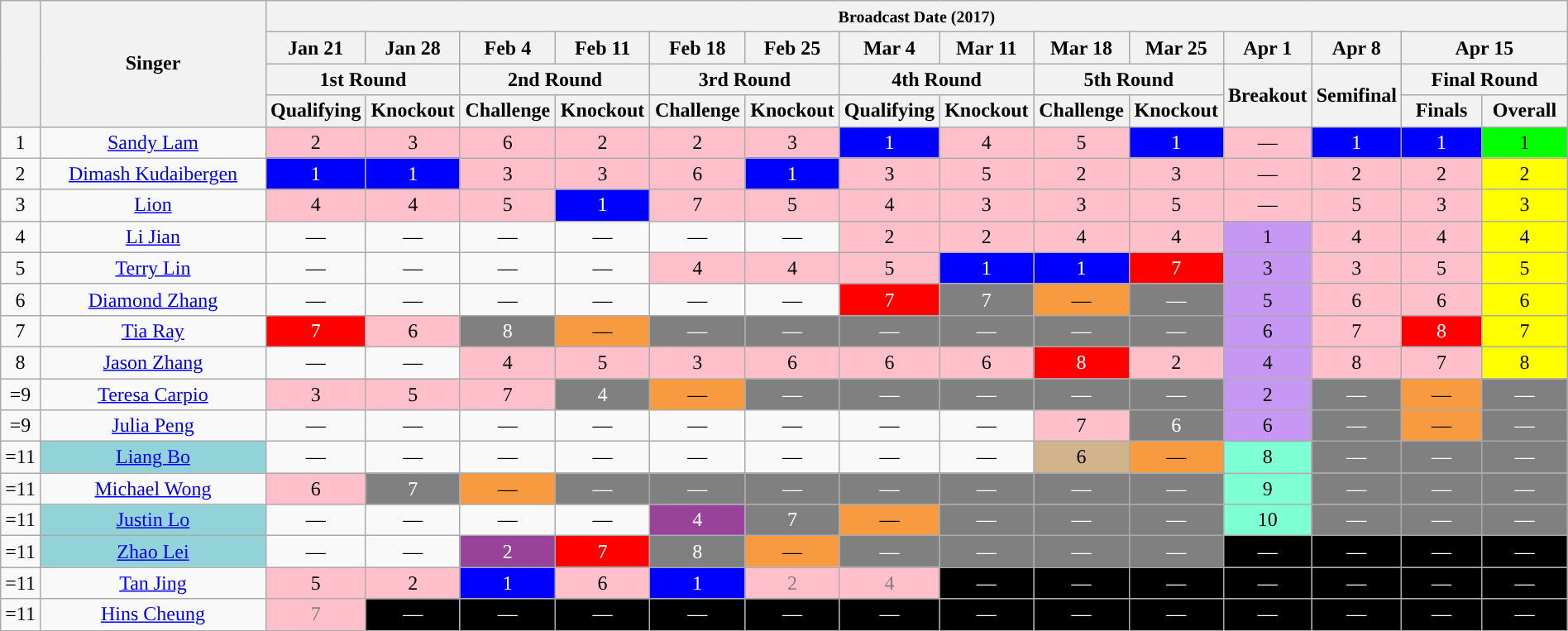<table class="wikitable" style="margin:1em auto; text-align:center; font-size:100%">
<tr>
<th rowspan="4" width="2"></th>
<th rowspan="4" width="250">Singer</th>
<th colspan="14"><small>Broadcast Date (2017)</small></th>
</tr>
<tr>
<th>Jan 21</th>
<th>Jan 28</th>
<th>Feb 4</th>
<th>Feb 11</th>
<th>Feb 18</th>
<th>Feb 25</th>
<th>Mar 4</th>
<th>Mar 11</th>
<th>Mar 18</th>
<th>Mar 25</th>
<th>Apr 1</th>
<th>Apr 8</th>
<th colspan=2>Apr 15</th>
</tr>
<tr>
<th colspan="2">1st Round</th>
<th colspan="2">2nd Round</th>
<th colspan="2">3rd Round</th>
<th colspan="2">4th Round</th>
<th colspan="2">5th Round</th>
<th rowspan="2">Breakout</th>
<th rowspan="2">Semifinal</th>
<th colspan="2">Final Round</th>
</tr>
<tr>
<th width="70" data-sort-type="text">Qualifying</th>
<th width="70" data-sort-type="text">Knockout</th>
<th width="70" data-sort-type="text">Challenge</th>
<th width="70" data-sort-type="text">Knockout</th>
<th width="70" data-sort-type="text">Challenge</th>
<th width="70" data-sort-type="text">Knockout</th>
<th width="70" data-sort-type="text">Qualifying</th>
<th width="70" data-sort-type="text">Knockout</th>
<th width="70" data-sort-type="text">Challenge</th>
<th width="70" data-sort-type="text">Knockout</th>
<th width="70" data-sort-type="text">Finals</th>
<th width="70" data-sort-type="text">Overall</th>
</tr>
<tr>
<td>1</td>
<td><a href='#'>Sandy Lam</a></td>
<td style="background: pink; color: black">2</td>
<td style="background: pink; color: black">3</td>
<td style="background: pink; color: black">6</td>
<td style="background: pink; color: black">2</td>
<td style="background: pink; color: black">2</td>
<td style="background: pink; color: black">3</td>
<td style="background: blue; color: white">1</td>
<td style="background: pink; color: black">4</td>
<td style="background: pink; color: black">5</td>
<td style="background: blue; color: white">1</td>
<td style="background: pink; color: black">—</td>
<td style="background: blue; color: white">1</td>
<td style="background: blue; color: white">1</td>
<td style="background: lime; color: black">1 </td>
</tr>
<tr>
<td>2</td>
<td><a href='#'>Dimash Kudaibergen</a></td>
<td style="background: blue; color: white">1</td>
<td style="background: blue; color: white">1</td>
<td style="background: pink; color: black">3</td>
<td style="background: pink; color: black">3</td>
<td style="background: pink; color: black">6</td>
<td style="background: blue; color: white">1</td>
<td style="background: pink; color: black">3</td>
<td style="background: pink; color: black">5</td>
<td style="background: pink; color: black">2</td>
<td style="background: pink; color: black">3</td>
<td style="background: pink; color: black">—</td>
<td style="background: pink; color: black">2</td>
<td style="background: pink; color: black">2</td>
<td style="background: yellow; color: black">2 </td>
</tr>
<tr>
<td>3</td>
<td><a href='#'>Lion</a></td>
<td style="background: pink; color: black">4</td>
<td style="background: pink; color: black">4</td>
<td style="background: pink; color: black">5</td>
<td style="background: blue; color: white">1</td>
<td style="background: pink; color: black">7</td>
<td style="background: pink; color: black">5</td>
<td style="background: pink; color: black" data-sort-value="5">4</td>
<td style="background: pink; color: black">3</td>
<td style="background: pink; color: black">3</td>
<td style="background: pink; color: black">5</td>
<td style="background: pink; color: black">—</td>
<td style="background: pink; color: black">5</td>
<td style="background: pink; color: black">3</td>
<td style="background: yellow; color: black">3 </td>
</tr>
<tr>
<td>4</td>
<td><span><a href='#'></a></span> <a href='#'>Li Jian</a></td>
<td>—</td>
<td>—</td>
<td>—</td>
<td>—</td>
<td>—</td>
<td>—</td>
<td style="background: pink; color: black">2</td>
<td style="background: pink; color: black">2</td>
<td style="background: pink; color: black">4</td>
<td style="background: pink; color: black">4</td>
<td style="background:#C697F3; color: black">1</td>
<td style="background: pink; color: black">4</td>
<td style="background: pink; color: black">4</td>
<td style="background: yellow; color: black">4</td>
</tr>
<tr>
<td>5</td>
<td><span><a href='#'></a></span> <a href='#'>Terry Lin</a></td>
<td>—</td>
<td>—</td>
<td>—</td>
<td>—</td>
<td style="background: pink; color: black">4</td>
<td style="background: pink; color: black">4</td>
<td style="background: pink; color: black" data-sort-value="6">5</td>
<td style="background: blue; color: white">1</td>
<td style="background: blue; color: white">1</td>
<td style="background: red; color: white">7</td>
<td style="background:#C697F3;  color: black">3</td>
<td style="background: pink; color: black">3</td>
<td style="background: pink; color: black">5</td>
<td style="background: yellow; color: black">5</td>
</tr>
<tr>
<td>6</td>
<td><a href='#'>Diamond Zhang</a></td>
<td>—</td>
<td>—</td>
<td>—</td>
<td>—</td>
<td>—</td>
<td>—</td>
<td style="background: red; color: white" data-sort-value="8">7</td>
<td style="background: grey; color: white">7</td>
<td style="background: #F89B40; color: black">—</td>
<td style="background: grey; color: white">—</td>
<td style="background:#C697F3; color: black">5</td>
<td style="background: pink; color: black">6</td>
<td style="background: pink; color: black">6</td>
<td style="background: yellow; color: black">6</td>
</tr>
<tr>
<td>7</td>
<td><a href='#'>Tia Ray</a></td>
<td style="background: red; color: white" data-sort-value="8">7</td>
<td style="background: pink; color: black">6</td>
<td style="background: grey; color: white">8</td>
<td style="background: #F89B40; color: black">—</td>
<td style="background: grey; color: white">—</td>
<td style="background: grey; color: white">—</td>
<td style="background: grey; color: white">—</td>
<td style="background: grey; color: white">—</td>
<td style="background: grey; color: white" data-sort-value="12">—</td>
<td style="background: grey; color: white">—</td>
<td style="background:#C697F3; color: black">6</td>
<td style="background: pink; color: black">7</td>
<td style="background: red; color: white">8</td>
<td style="background: yellow; color: black">7</td>
</tr>
<tr>
<td>8</td>
<td><span><a href='#'></a></span> <a href='#'>Jason Zhang</a></td>
<td>—</td>
<td>—</td>
<td style="background: pink; color: black">4</td>
<td style="background: pink; color: black">5</td>
<td style="background: pink; color: black">3</td>
<td style="background: pink; color: black">6</td>
<td style="background: pink; color: black" data-sort-value="7">6</td>
<td style="background: pink; color: black">6</td>
<td style="background: red; color: white">8</td>
<td style="background: pink; color: black">2</td>
<td style="background:#C697F3; color: black">4</td>
<td style="background: pink; color: black">8</td>
<td style="background: pink; color: black">7</td>
<td style="background: yellow; color: black">8</td>
</tr>
<tr>
<td>=9</td>
<td><a href='#'>Teresa Carpio</a></td>
<td style="background: pink; color: black">3</td>
<td style="background: pink; color: black">5</td>
<td style="background: pink; color: black">7</td>
<td style="background: grey; color: white">4</td>
<td style="background:#F89B40; color: black">—</td>
<td style="background: grey; color: white">—</td>
<td style="background: grey; color: white">—</td>
<td style="background: grey; color: white" data-sort-value="11">—</td>
<td style="background: grey; color: white">—</td>
<td style="background: grey; color: white">—</td>
<td style="background:#C697F3;  color: black" data-sort-value="2">2</td>
<td style="background: grey; color: white" data-sort-value="9">—</td>
<td style="background: #F89B40; color: black">—</td>
<td style="background: grey; color: white">—</td>
</tr>
<tr>
<td>=9</td>
<td><span><a href='#'></a></span> <a href='#'>Julia Peng</a></td>
<td>—</td>
<td>—</td>
<td>—</td>
<td>—</td>
<td>—</td>
<td>—</td>
<td>—</td>
<td data-sort-value="15">—</td>
<td style="background: pink; color: black">7</td>
<td style="background: grey; color: white">6</td>
<td style="background:#C697F3;  color: black">6</td>
<td style="background: grey;  color: white" data-sort-value="10">—</td>
<td style="background: #F89B40; color: black">—</td>
<td style="background: grey;  color: white" data-sort-value="10">—</td>
</tr>
<tr>
<td>=11</td>
<td style="background:#92D3DA; color: black"><a href='#'>Liang Bo</a></td>
<td>—</td>
<td>—</td>
<td>—</td>
<td>—</td>
<td>—</td>
<td>—</td>
<td>—</td>
<td data-sort-value="16">—</td>
<td style="background: tan; color: black">6</td>
<td style="background: #F89B40; color: black">—</td>
<td style="background:#7FFFD4; color: black">8</td>
<td style="background: grey; color: white" data-sort-value="11">—</td>
<td style="background: grey; color: white">—</td>
<td style="background: grey; color: white">—</td>
</tr>
<tr>
<td>=11</td>
<td><a href='#'>Michael Wong</a></td>
<td style="background: pink; color: black">6</td>
<td style="background: grey; color: white">7</td>
<td style="background: #F89B40; color: black">—</td>
<td style="background: grey; color: white">—</td>
<td style="background: grey; color: white">—</td>
<td style="background: grey; color: white">—</td>
<td style="background: grey; color: white">—</td>
<td style="background: grey; color: white" data-sort-value="13">—</td>
<td style="background: grey; color: white">—</td>
<td style="background: grey; color: white">—</td>
<td style="background:#7FFFD4; color: black">9</td>
<td style="background: grey;color: white">—</td>
<td style="background: grey; color: white">—</td>
<td style="background: grey; color: white">—</td>
</tr>
<tr>
<td>=11</td>
<td style="background:#92D3DA; color: black"><a href='#'>Justin Lo</a></td>
<td>—</td>
<td>—</td>
<td>—</td>
<td>—</td>
<td style="background:#994299; color: white">4</td>
<td style="background: grey; color: white">7</td>
<td style="background: #F89B40; color: black">—</td>
<td style="background: grey; color: white">—</td>
<td style="background: grey; color: white" data-sort-value="9">—</td>
<td style="background: grey; color: white">—</td>
<td style="background:#7FFFD4; color: black" data-sort-value="10">10</td>
<td style="background: grey;color: white">—</td>
<td style="background: grey;color: white">—</td>
<td style="background: grey; color: white">—</td>
</tr>
<tr>
<td>=11</td>
<td style="background:#92D3DA; color: black"><a href='#'>Zhao Lei</a></td>
<td>—</td>
<td>—</td>
<td style="background:#994299; color: white">2</td>
<td style="background: red; color: white">7</td>
<td style="background: grey; color: white">8</td>
<td style="background: #F89B40; color: black">—</td>
<td style="background: grey; color: white">—</td>
<td style="background: grey; color: white">—</td>
<td style="background: grey; color: white" data-sort-value="10">—</td>
<td style="background: grey; color: white">—</td>
<td style="background: black; color: white">—</td>
<td style="background: black; color: white" data-sort-value="14">—</td>
<td style="background: black; color: white">—</td>
<td style="background: black; color: white">—</td>
</tr>
<tr>
<td>=11</td>
<td><a href='#'>Tan Jing</a></td>
<td style="background: pink; color: black">5</td>
<td style="background: pink; color: black">2</td>
<td style="background: blue; color: white">1</td>
<td style="background: pink; color: black">6</td>
<td style="background: blue; color: white">1</td>
<td style="background: pink; color: grey">2</td>
<td style="background: pink; color: grey">4</td>
<td style="background: black; color: white">—</td>
<td style="background: black; color: white" data-sort-value="8">—</td>
<td style="background: black; color: white">—</td>
<td style="background: black; color: white">—</td>
<td style="background: black; color: white" data-sort-value="15">—</td>
<td style="background: black; color: white">—</td>
<td style="background: black; color: white">—</td>
</tr>
<tr>
<td>=11</td>
<td><a href='#'>Hins Cheung</a></td>
<td style="background: pink; color: grey" data-sort-value="7">7</td>
<td style="background: black; color: white">—</td>
<td style="background: black; color: white">—</td>
<td style="background: black; color: white">—</td>
<td style="background: black; color: white">—</td>
<td style="background: black; color: white">—</td>
<td style="background: black; color: white">—</td>
<td style="background: black; color: white" data-sort-value="14">—</td>
<td style="background: black; color: white">—</td>
<td style="background: black; color: white">—</td>
<td style="background: black; color: white">—</td>
<td style="background: black; color: white" data-sort-value="16">—</td>
<td style="background: black; color: white">—</td>
<td style="background: black; color: white">—</td>
</tr>
<tr>
</tr>
</table>
